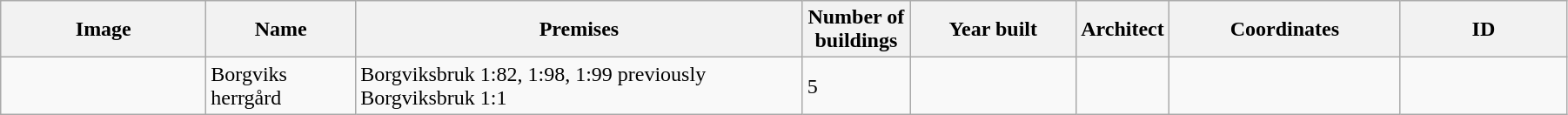<table class="wikitable" width="95%">
<tr>
<th width="150">Image</th>
<th>Name</th>
<th>Premises</th>
<th width="75">Number of<br>buildings</th>
<th width="120">Year built</th>
<th>Architect</th>
<th width="170">Coordinates</th>
<th width="120">ID</th>
</tr>
<tr>
<td></td>
<td>Borgviks herrgård</td>
<td>Borgviksbruk 1:82, 1:98, 1:99 previously Borgviksbruk 1:1</td>
<td>5</td>
<td></td>
<td></td>
<td></td>
<td></td>
</tr>
</table>
